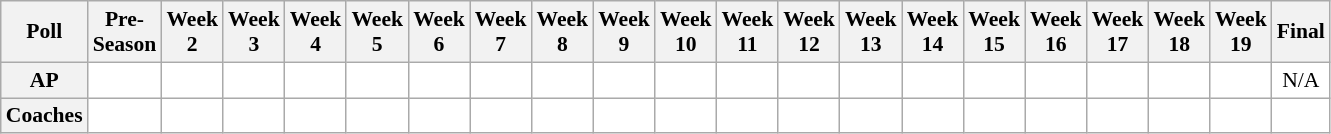<table class="wikitable" style="white-space:nowrap;font-size:90%">
<tr>
<th>Poll</th>
<th>Pre-<br>Season</th>
<th>Week<br>2</th>
<th>Week<br>3</th>
<th>Week<br>4</th>
<th>Week<br>5</th>
<th>Week<br>6</th>
<th>Week<br>7</th>
<th>Week<br>8</th>
<th>Week<br>9</th>
<th>Week<br>10</th>
<th>Week<br>11</th>
<th>Week<br>12</th>
<th>Week<br>13</th>
<th>Week<br>14</th>
<th>Week<br>15</th>
<th>Week<br>16</th>
<th>Week<br>17</th>
<th>Week<br>18</th>
<th>Week<br>19</th>
<th>Final</th>
</tr>
<tr style="text-align:center;">
<th>AP</th>
<td style="background:#FFF;"></td>
<td style="background:#FFF;"></td>
<td style="background:#FFF;"></td>
<td style="background:#FFF;"></td>
<td style="background:#FFF;"></td>
<td style="background:#FFF;"></td>
<td style="background:#FFF;"></td>
<td style="background:#FFF;"></td>
<td style="background:#FFF;"></td>
<td style="background:#FFF;"></td>
<td style="background:#FFF;"></td>
<td style="background:#FFF;"></td>
<td style="background:#FFF;"></td>
<td style="background:#FFF;"></td>
<td style="background:#FFF;"></td>
<td style="background:#FFF;"></td>
<td style="background:#FFF;"></td>
<td style="background:#FFF;"></td>
<td style="background:#FFF;"></td>
<td style="background:#FFF;">N/A</td>
</tr>
<tr style="text-align:center;">
<th>Coaches</th>
<td style="background:#FFF;"></td>
<td style="background:#FFF;"></td>
<td style="background:#FFF;"></td>
<td style="background:#FFF;"></td>
<td style="background:#FFF;"></td>
<td style="background:#FFF;"></td>
<td style="background:#FFF;"></td>
<td style="background:#FFF;"></td>
<td style="background:#FFF;"></td>
<td style="background:#FFF;"></td>
<td style="background:#FFF;"></td>
<td style="background:#FFF;"></td>
<td style="background:#FFF;"></td>
<td style="background:#FFF;"></td>
<td style="background:#FFF;"></td>
<td style="background:#FFF;"></td>
<td style="background:#FFF;"></td>
<td style="background:#FFF;"></td>
<td style="background:#FFF;"></td>
<td style="background:#FFF;"></td>
</tr>
</table>
